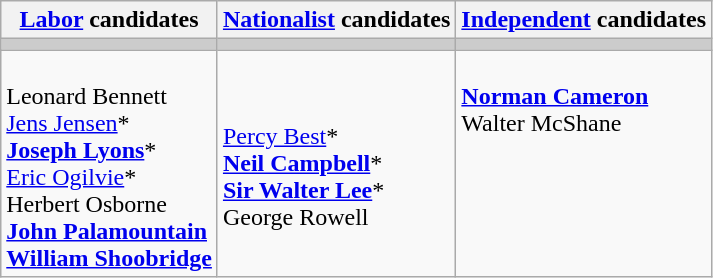<table class="wikitable">
<tr>
<th><a href='#'>Labor</a> candidates</th>
<th><a href='#'>Nationalist</a> candidates</th>
<th><a href='#'>Independent</a> candidates</th>
</tr>
<tr bgcolor="#cccccc">
<td></td>
<td></td>
<td></td>
</tr>
<tr>
<td><br>Leonard Bennett<br>
<a href='#'>Jens Jensen</a>*<br>
<strong><a href='#'>Joseph Lyons</a></strong>*<br>
<a href='#'>Eric Ogilvie</a>*<br>
Herbert Osborne<br>
<strong><a href='#'>John Palamountain</a></strong><br>
<strong><a href='#'>William Shoobridge</a></strong></td>
<td><br><a href='#'>Percy Best</a>*<br>
<strong><a href='#'>Neil Campbell</a></strong>*<br>
<strong><a href='#'>Sir Walter Lee</a></strong>*<br>
George Rowell</td>
<td valign=top><br><strong><a href='#'>Norman Cameron</a></strong><br>
Walter McShane</td>
</tr>
</table>
